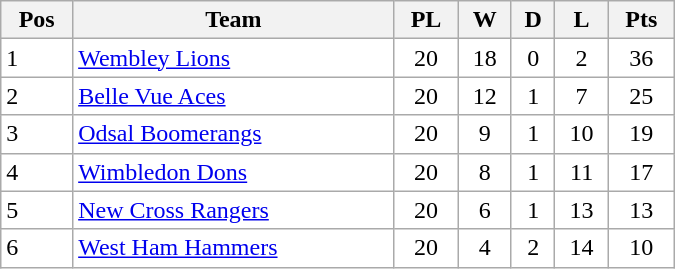<table class=wikitable width="450" style="background:#FFFFFF;">
<tr>
<th>Pos</th>
<th>Team</th>
<th>PL</th>
<th>W</th>
<th>D</th>
<th>L</th>
<th>Pts</th>
</tr>
<tr>
<td>1</td>
<td><a href='#'>Wembley Lions</a></td>
<td align="center">20</td>
<td align="center">18</td>
<td align="center">0</td>
<td align="center">2</td>
<td align="center">36</td>
</tr>
<tr>
<td>2</td>
<td><a href='#'>Belle Vue Aces</a></td>
<td align="center">20</td>
<td align="center">12</td>
<td align="center">1</td>
<td align="center">7</td>
<td align="center">25</td>
</tr>
<tr>
<td>3</td>
<td><a href='#'>Odsal Boomerangs</a></td>
<td align="center">20</td>
<td align="center">9</td>
<td align="center">1</td>
<td align="center">10</td>
<td align="center">19</td>
</tr>
<tr>
<td>4</td>
<td><a href='#'>Wimbledon Dons</a></td>
<td align="center">20</td>
<td align="center">8</td>
<td align="center">1</td>
<td align="center">11</td>
<td align="center">17</td>
</tr>
<tr>
<td>5</td>
<td><a href='#'>New Cross Rangers</a></td>
<td align="center">20</td>
<td align="center">6</td>
<td align="center">1</td>
<td align="center">13</td>
<td align="center">13</td>
</tr>
<tr>
<td>6</td>
<td><a href='#'>West Ham Hammers</a></td>
<td align="center">20</td>
<td align="center">4</td>
<td align="center">2</td>
<td align="center">14</td>
<td align="center">10</td>
</tr>
</table>
